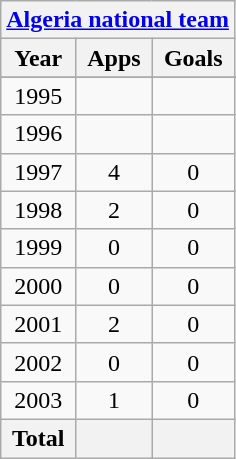<table class="wikitable" style="text-align:center">
<tr>
<th colspan=3><a href='#'>Algeria national team</a></th>
</tr>
<tr>
<th>Year</th>
<th>Apps</th>
<th>Goals</th>
</tr>
<tr>
</tr>
<tr>
<td>1995</td>
<td></td>
<td></td>
</tr>
<tr>
<td>1996</td>
<td></td>
<td></td>
</tr>
<tr>
<td>1997</td>
<td>4</td>
<td>0</td>
</tr>
<tr>
<td>1998</td>
<td>2</td>
<td>0</td>
</tr>
<tr>
<td>1999</td>
<td>0</td>
<td>0</td>
</tr>
<tr>
<td>2000</td>
<td>0</td>
<td>0</td>
</tr>
<tr>
<td>2001</td>
<td>2</td>
<td>0</td>
</tr>
<tr>
<td>2002</td>
<td>0</td>
<td>0</td>
</tr>
<tr>
<td>2003</td>
<td>1</td>
<td>0</td>
</tr>
<tr>
<th>Total</th>
<th></th>
<th></th>
</tr>
</table>
